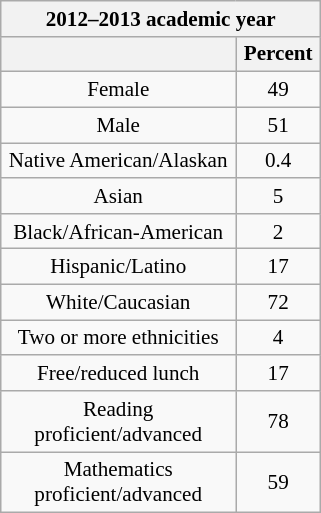<table class="wikitable" style="text-align: center; font-size:88%">
<tr>
<th colspan="2">2012–2013 academic year</th>
</tr>
<tr>
<th width="150px" class="unsortable"> </th>
<th width="50px" class="unsortable">Percent</th>
</tr>
<tr>
<td>Female</td>
<td>49</td>
</tr>
<tr>
<td>Male</td>
<td>51</td>
</tr>
<tr>
<td>Native American/Alaskan</td>
<td>0.4</td>
</tr>
<tr>
<td>Asian</td>
<td>5</td>
</tr>
<tr>
<td>Black/African-American</td>
<td>2</td>
</tr>
<tr>
<td>Hispanic/Latino</td>
<td>17</td>
</tr>
<tr>
<td>White/Caucasian</td>
<td>72</td>
</tr>
<tr>
<td>Two or more ethnicities</td>
<td>4</td>
</tr>
<tr>
<td>Free/reduced lunch</td>
<td>17</td>
</tr>
<tr>
<td>Reading proficient/advanced</td>
<td>78</td>
</tr>
<tr>
<td>Mathematics proficient/advanced</td>
<td>59</td>
</tr>
</table>
